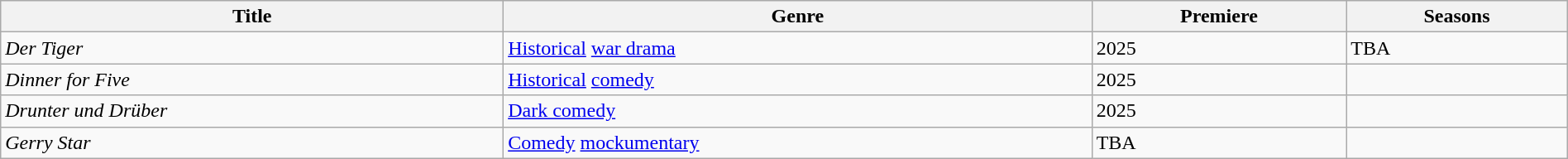<table class="wikitable sortable" style="width:100%;">
<tr>
<th>Title</th>
<th>Genre</th>
<th>Premiere</th>
<th>Seasons</th>
</tr>
<tr>
<td><em>Der Tiger</em></td>
<td><a href='#'>Historical</a> <a href='#'>war drama</a></td>
<td>2025</td>
<td>TBA</td>
</tr>
<tr>
<td><em>Dinner for Five</em></td>
<td><a href='#'>Historical</a> <a href='#'>comedy</a></td>
<td>2025</td>
<td></td>
</tr>
<tr>
<td><em>Drunter und Drüber</em></td>
<td><a href='#'>Dark comedy</a></td>
<td>2025</td>
<td></td>
</tr>
<tr>
<td><em>Gerry Star</em></td>
<td><a href='#'>Comedy</a> <a href='#'>mockumentary</a></td>
<td>TBA</td>
<td></td>
</tr>
</table>
